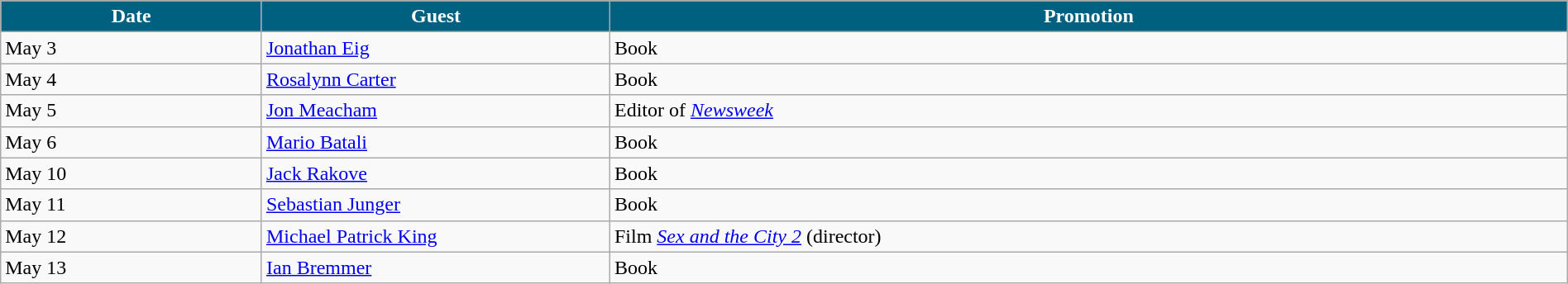<table class="wikitable" width="100%">
<tr bgcolor="#CCCCCC">
<th width="15%" style="background:#006080; color:#FFFFFF">Date</th>
<th width="20%" style="background:#006080; color:#FFFFFF">Guest</th>
<th width="55%" style="background:#006080; color:#FFFFFF">Promotion</th>
</tr>
<tr>
<td>May 3</td>
<td><a href='#'>Jonathan Eig</a></td>
<td>Book </td>
</tr>
<tr>
<td>May 4</td>
<td><a href='#'>Rosalynn Carter</a></td>
<td>Book </td>
</tr>
<tr>
<td>May 5</td>
<td><a href='#'>Jon Meacham</a></td>
<td>Editor of <em><a href='#'>Newsweek</a></em></td>
</tr>
<tr>
<td>May 6</td>
<td><a href='#'>Mario Batali</a></td>
<td>Book </td>
</tr>
<tr>
<td>May 10</td>
<td><a href='#'>Jack Rakove</a></td>
<td>Book </td>
</tr>
<tr>
<td>May 11</td>
<td><a href='#'>Sebastian Junger</a></td>
<td>Book </td>
</tr>
<tr>
<td>May 12</td>
<td><a href='#'>Michael Patrick King</a></td>
<td>Film <em><a href='#'>Sex and the City 2</a></em> (director)</td>
</tr>
<tr>
<td>May 13</td>
<td><a href='#'>Ian Bremmer</a></td>
<td>Book </td>
</tr>
</table>
